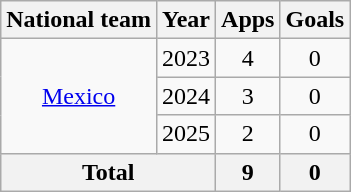<table class="wikitable" style="text-align: center;">
<tr>
<th>National team</th>
<th>Year</th>
<th>Apps</th>
<th>Goals</th>
</tr>
<tr>
<td rowspan="3" valign="center"><a href='#'>Mexico</a></td>
<td>2023</td>
<td>4</td>
<td>0</td>
</tr>
<tr>
<td>2024</td>
<td>3</td>
<td>0</td>
</tr>
<tr>
<td>2025</td>
<td>2</td>
<td>0</td>
</tr>
<tr>
<th colspan="2">Total</th>
<th>9</th>
<th>0</th>
</tr>
</table>
